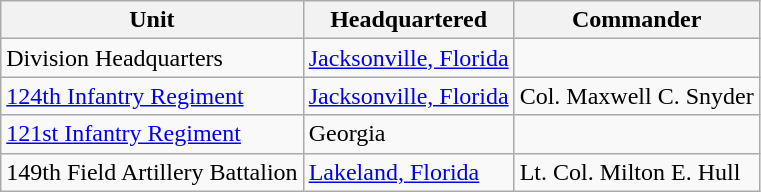<table class="wikitable">
<tr>
<th>Unit</th>
<th>Headquartered</th>
<th>Commander</th>
</tr>
<tr>
<td>Division Headquarters</td>
<td><a href='#'>Jacksonville, Florida</a></td>
<td></td>
</tr>
<tr>
<td><a href='#'>124th Infantry Regiment</a></td>
<td><a href='#'>Jacksonville, Florida</a></td>
<td>Col. Maxwell C. Snyder</td>
</tr>
<tr>
<td><a href='#'>121st Infantry Regiment</a></td>
<td>Georgia</td>
<td></td>
</tr>
<tr>
<td>149th Field Artillery Battalion</td>
<td><a href='#'>Lakeland, Florida</a></td>
<td>Lt. Col. Milton E. Hull</td>
</tr>
</table>
